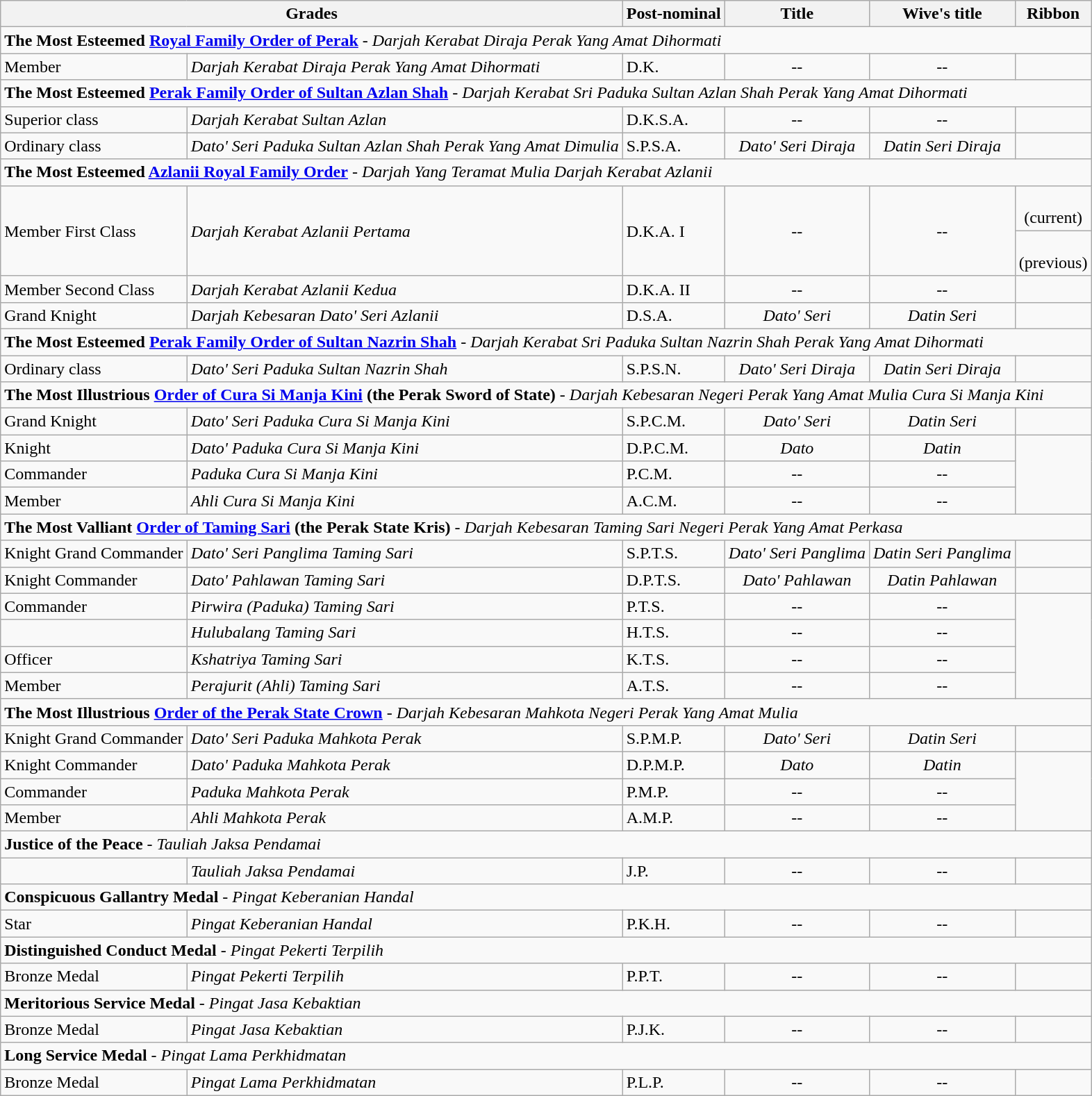<table class="wikitable">
<tr>
<th colspan=2>Grades </th>
<th>Post-nominal</th>
<th>Title</th>
<th>Wive's title</th>
<th>Ribbon</th>
</tr>
<tr>
<td colspan="6"><strong>The Most Esteemed <a href='#'>Royal Family Order of Perak</a></strong> - <em>Darjah Kerabat Diraja Perak Yang Amat Dihormati</em></td>
</tr>
<tr>
<td>Member</td>
<td><em>Darjah Kerabat Diraja Perak Yang Amat Dihormati</em></td>
<td>D.K.</td>
<td align=center>--</td>
<td align=center>--</td>
<td align=center></td>
</tr>
<tr>
<td colspan="6"><strong>The Most Esteemed <a href='#'>Perak Family Order of Sultan Azlan Shah</a></strong> - <em>Darjah Kerabat Sri Paduka Sultan Azlan Shah Perak Yang Amat Dihormati</em></td>
</tr>
<tr>
<td>Superior class</td>
<td><em>Darjah Kerabat Sultan Azlan</em></td>
<td>D.K.S.A.</td>
<td align=center>--</td>
<td align=center>--</td>
<td align=center></td>
</tr>
<tr>
<td>Ordinary class</td>
<td><em>Dato' Seri Paduka Sultan Azlan Shah Perak Yang Amat Dimulia</em></td>
<td>S.P.S.A.</td>
<td align=center><em>Dato' Seri Diraja</em></td>
<td align=center><em>Datin Seri Diraja</em></td>
<td align=center></td>
</tr>
<tr>
<td colspan="6"><strong>The Most Esteemed <a href='#'>Azlanii Royal Family Order</a></strong> - <em>Darjah Yang Teramat Mulia Darjah Kerabat Azlanii</em></td>
</tr>
<tr>
<td rowspan="2">Member First Class</td>
<td rowspan="2"><em>Darjah Kerabat Azlanii Pertama</em></td>
<td rowspan="2">D.K.A. I</td>
<td rowspan="2" align=center>--</td>
<td rowspan="2" align=center>--</td>
<td align=center><br> (current)</td>
</tr>
<tr>
<td align="center"><br> (previous)</td>
</tr>
<tr>
<td>Member Second Class</td>
<td><em>Darjah Kerabat Azlanii Kedua</em></td>
<td>D.K.A. II</td>
<td align=center>--</td>
<td align=center>--</td>
<td align=center></td>
</tr>
<tr>
<td>Grand Knight</td>
<td><em>Darjah Kebesaran Dato' Seri Azlanii</em></td>
<td>D.S.A.</td>
<td align=center><em>Dato' Seri</em></td>
<td align=center><em>Datin Seri</em></td>
<td align=center></td>
</tr>
<tr>
<td colspan="6"><strong>The Most Esteemed <a href='#'>Perak Family Order of Sultan Nazrin Shah</a></strong> - <em>Darjah Kerabat Sri Paduka Sultan Nazrin Shah Perak Yang Amat Dihormati</em></td>
</tr>
<tr>
<td>Ordinary class</td>
<td><em>Dato' Seri Paduka Sultan Nazrin Shah</em></td>
<td>S.P.S.N.</td>
<td align=center><em>Dato' Seri Diraja</em></td>
<td align=center><em>Datin Seri Diraja</em></td>
<td align=center></td>
</tr>
<tr>
<td colspan="6"><strong>The Most Illustrious <a href='#'>Order of Cura Si Manja Kini</a> (the Perak Sword of State)</strong> - <em>Darjah Kebesaran Negeri Perak Yang Amat Mulia Cura Si Manja Kini</em></td>
</tr>
<tr>
<td>Grand Knight</td>
<td><em>Dato' Seri Paduka Cura Si Manja Kini</em></td>
<td>S.P.C.M.</td>
<td align=center><em>Dato' Seri</em></td>
<td align=center><em>Datin Seri</em></td>
<td align=center></td>
</tr>
<tr>
<td>Knight</td>
<td><em>Dato' Paduka Cura Si Manja Kini</em></td>
<td>D.P.C.M.</td>
<td align=center><em>Dato</em></td>
<td align=center><em>Datin</em></td>
<td rowspan=3 align=center></td>
</tr>
<tr>
<td>Commander</td>
<td><em>Paduka Cura Si Manja Kini</em></td>
<td>P.C.M.</td>
<td align=center>--</td>
<td align=center>--</td>
</tr>
<tr>
<td>Member</td>
<td><em>Ahli Cura Si Manja Kini</em></td>
<td>A.C.M.</td>
<td align=center>--</td>
<td align=center>--</td>
</tr>
<tr>
<td colspan="6"><strong>The Most Valliant <a href='#'>Order of Taming Sari</a> (the Perak State Kris)</strong> - <em>Darjah Kebesaran Taming Sari Negeri Perak Yang Amat Perkasa</em></td>
</tr>
<tr>
<td>Knight Grand Commander</td>
<td><em>Dato' Seri Panglima Taming Sari</em></td>
<td>S.P.T.S.</td>
<td align=center><em>Dato' Seri Panglima</em></td>
<td align=center><em>Datin Seri Panglima</em></td>
<td align=center></td>
</tr>
<tr>
<td>Knight Commander</td>
<td><em>Dato' Pahlawan Taming Sari</em></td>
<td>D.P.T.S.</td>
<td align=center><em>Dato' Pahlawan </em></td>
<td align=center><em>Datin Pahlawan</em></td>
<td align=center></td>
</tr>
<tr>
<td>Commander</td>
<td><em>Pirwira (Paduka) Taming Sari </em></td>
<td>P.T.S.</td>
<td align=center>--</td>
<td align=center>--</td>
<td rowspan=4 align=center></td>
</tr>
<tr>
<td></td>
<td><em>Hulubalang Taming Sari </em></td>
<td>H.T.S.</td>
<td align=center>--</td>
<td align=center>--</td>
</tr>
<tr>
<td>Officer</td>
<td><em>Kshatriya Taming Sari </em></td>
<td>K.T.S.</td>
<td align=center>--</td>
<td align=center>--</td>
</tr>
<tr>
<td>Member</td>
<td><em>Perajurit (Ahli) Taming Sari </em></td>
<td>A.T.S.</td>
<td align=center>--</td>
<td align=center>--</td>
</tr>
<tr>
<td colspan="6"><strong>The Most Illustrious <a href='#'>Order of the Perak State Crown</a></strong> - <em>Darjah Kebesaran Mahkota Negeri Perak Yang Amat Mulia</em></td>
</tr>
<tr>
<td>Knight Grand Commander</td>
<td><em>Dato' Seri Paduka Mahkota Perak</em></td>
<td>S.P.M.P.</td>
<td align=center><em>Dato' Seri</em></td>
<td align=center><em>Datin Seri</em></td>
<td align=center></td>
</tr>
<tr>
<td>Knight Commander</td>
<td><em>Dato' Paduka Mahkota Perak</em></td>
<td>D.P.M.P.</td>
<td align=center><em>Dato</em></td>
<td align=center><em>Datin</em></td>
<td rowspan=3 align=center></td>
</tr>
<tr>
<td>Commander</td>
<td><em>Paduka Mahkota Perak</em></td>
<td>P.M.P.</td>
<td align=center>--</td>
<td align=center>--</td>
</tr>
<tr>
<td>Member</td>
<td><em>Ahli Mahkota Perak</em></td>
<td>A.M.P.</td>
<td align=center>--</td>
<td align=center>--</td>
</tr>
<tr>
<td colspan="6"><strong>Justice of the Peace</strong> - <em>Tauliah Jaksa Pendamai</em></td>
</tr>
<tr>
<td></td>
<td><em>Tauliah Jaksa Pendamai</em></td>
<td>J.P.</td>
<td align=center>--</td>
<td align=center>--</td>
<td align=center></td>
</tr>
<tr>
<td colspan="6"><strong>Conspicuous Gallantry Medal</strong> - <em>Pingat Keberanian Handal</em></td>
</tr>
<tr>
<td>Star</td>
<td><em>Pingat Keberanian Handal</em></td>
<td>P.K.H.</td>
<td align=center>--</td>
<td align=center>--</td>
<td align=center></td>
</tr>
<tr>
<td colspan="6"><strong>Distinguished Conduct Medal</strong> - <em>Pingat Pekerti Terpilih</em></td>
</tr>
<tr>
<td>Bronze Medal</td>
<td><em>Pingat Pekerti Terpilih</em></td>
<td>P.P.T.</td>
<td align=center>--</td>
<td align=center>--</td>
<td align=center></td>
</tr>
<tr>
<td colspan="6"><strong>Meritorious Service Medal</strong> - <em>Pingat Jasa Kebaktian</em></td>
</tr>
<tr>
<td>Bronze Medal</td>
<td><em>Pingat Jasa Kebaktian</em></td>
<td>P.J.K.</td>
<td align=center>--</td>
<td align=center>--</td>
<td align=center></td>
</tr>
<tr>
<td colspan="6"><strong>Long Service Medal</strong> - <em>Pingat Lama Perkhidmatan</em></td>
</tr>
<tr>
<td>Bronze Medal</td>
<td><em>Pingat Lama Perkhidmatan</em></td>
<td>P.L.P.</td>
<td align=center>--</td>
<td align=center>--</td>
<td align=center></td>
</tr>
</table>
